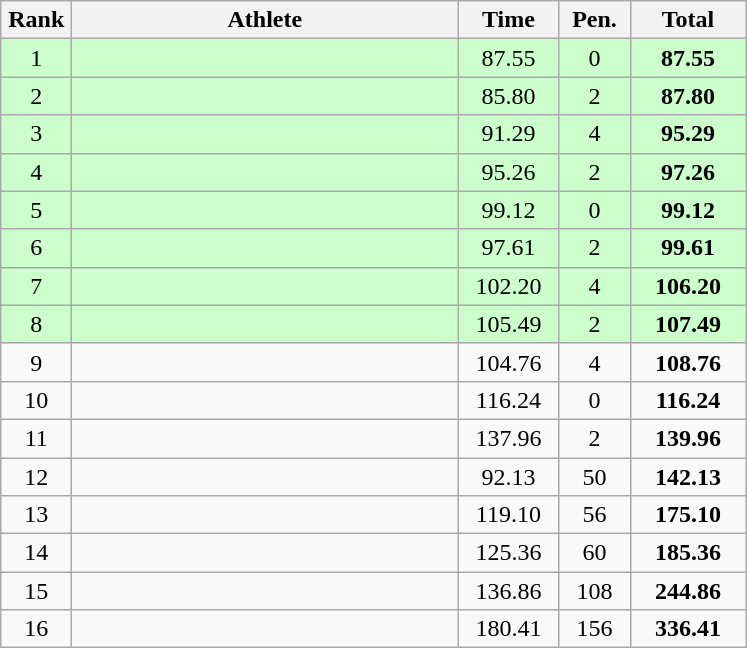<table class=wikitable style="text-align:center">
<tr>
<th width=40>Rank</th>
<th width=250>Athlete</th>
<th width=60>Time</th>
<th width=40>Pen.</th>
<th width=70>Total</th>
</tr>
<tr bgcolor="ccffcc">
<td>1</td>
<td align=left></td>
<td>87.55</td>
<td>0</td>
<td><strong>87.55</strong></td>
</tr>
<tr bgcolor="ccffcc">
<td>2</td>
<td align=left></td>
<td>85.80</td>
<td>2</td>
<td><strong>87.80</strong></td>
</tr>
<tr bgcolor="ccffcc">
<td>3</td>
<td align=left></td>
<td>91.29</td>
<td>4</td>
<td><strong>95.29</strong></td>
</tr>
<tr bgcolor="ccffcc">
<td>4</td>
<td align=left></td>
<td>95.26</td>
<td>2</td>
<td><strong>97.26</strong></td>
</tr>
<tr bgcolor="ccffcc">
<td>5</td>
<td align=left></td>
<td>99.12</td>
<td>0</td>
<td><strong>99.12</strong></td>
</tr>
<tr bgcolor="ccffcc">
<td>6</td>
<td align=left></td>
<td>97.61</td>
<td>2</td>
<td><strong>99.61</strong></td>
</tr>
<tr bgcolor="ccffcc">
<td>7</td>
<td align=left></td>
<td>102.20</td>
<td>4</td>
<td><strong>106.20</strong></td>
</tr>
<tr bgcolor="ccffcc">
<td>8</td>
<td align=left></td>
<td>105.49</td>
<td>2</td>
<td><strong>107.49</strong></td>
</tr>
<tr>
<td>9</td>
<td align=left></td>
<td>104.76</td>
<td>4</td>
<td><strong>108.76</strong></td>
</tr>
<tr>
<td>10</td>
<td align=left></td>
<td>116.24</td>
<td>0</td>
<td><strong>116.24</strong></td>
</tr>
<tr>
<td>11</td>
<td align=left></td>
<td>137.96</td>
<td>2</td>
<td><strong>139.96</strong></td>
</tr>
<tr>
<td>12</td>
<td align=left></td>
<td>92.13</td>
<td>50</td>
<td><strong>142.13</strong></td>
</tr>
<tr>
<td>13</td>
<td align=left></td>
<td>119.10</td>
<td>56</td>
<td><strong>175.10</strong></td>
</tr>
<tr>
<td>14</td>
<td align=left></td>
<td>125.36</td>
<td>60</td>
<td><strong>185.36</strong></td>
</tr>
<tr>
<td>15</td>
<td align=left></td>
<td>136.86</td>
<td>108</td>
<td><strong>244.86</strong></td>
</tr>
<tr>
<td>16</td>
<td align=left></td>
<td>180.41</td>
<td>156</td>
<td><strong>336.41</strong></td>
</tr>
</table>
